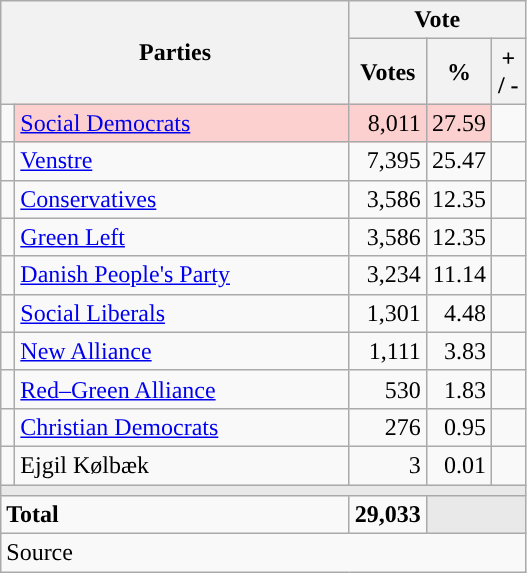<table class="wikitable" style="text-align:right;">
<tr>
<th style="text-align:centre;" rowspan="2" colspan="2" width="225">Parties</th>
<th colspan="3">Vote</th>
</tr>
<tr>
<th width="15">Votes</th>
<th width="15">%</th>
<th width="15">+ / -</th>
</tr>
<tr>
<td width="2" style="color:inherit;background:"></td>
<td bgcolor=#fbd0ce  align="left"><a href='#'>Social Democrats</a></td>
<td bgcolor=#fbd0ce>8,011</td>
<td bgcolor=#fbd0ce>27.59</td>
<td></td>
</tr>
<tr>
<td width="2" style="color:inherit;background:"></td>
<td align="left"><a href='#'>Venstre</a></td>
<td>7,395</td>
<td>25.47</td>
<td></td>
</tr>
<tr>
<td width="2" style="color:inherit;background:"></td>
<td align="left"><a href='#'>Conservatives</a></td>
<td>3,586</td>
<td>12.35</td>
<td></td>
</tr>
<tr>
<td width="2" style="color:inherit;background:"></td>
<td align="left"><a href='#'>Green Left</a></td>
<td>3,586</td>
<td>12.35</td>
<td></td>
</tr>
<tr>
<td width="2" style="color:inherit;background:"></td>
<td align="left"><a href='#'>Danish People's Party</a></td>
<td>3,234</td>
<td>11.14</td>
<td></td>
</tr>
<tr>
<td width="2" style="color:inherit;background:"></td>
<td align="left"><a href='#'>Social Liberals</a></td>
<td>1,301</td>
<td>4.48</td>
<td></td>
</tr>
<tr>
<td width="2" style="color:inherit;background:"></td>
<td align="left"><a href='#'>New Alliance</a></td>
<td>1,111</td>
<td>3.83</td>
<td></td>
</tr>
<tr>
<td width="2" style="color:inherit;background:"></td>
<td align="left"><a href='#'>Red–Green Alliance</a></td>
<td>530</td>
<td>1.83</td>
<td></td>
</tr>
<tr>
<td width="2" style="color:inherit;background:"></td>
<td align="left"><a href='#'>Christian Democrats</a></td>
<td>276</td>
<td>0.95</td>
<td></td>
</tr>
<tr>
<td width="2" style="color:inherit;background:"></td>
<td align="left">Ejgil Kølbæk</td>
<td>3</td>
<td>0.01</td>
<td></td>
</tr>
<tr>
<td colspan="7" bgcolor="#E9E9E9"></td>
</tr>
<tr>
<td align="left" colspan="2"><strong>Total</strong></td>
<td><strong>29,033</strong></td>
<td bgcolor="#E9E9E9" colspan="2"></td>
</tr>
<tr>
<td align="left" colspan="6">Source</td>
</tr>
</table>
